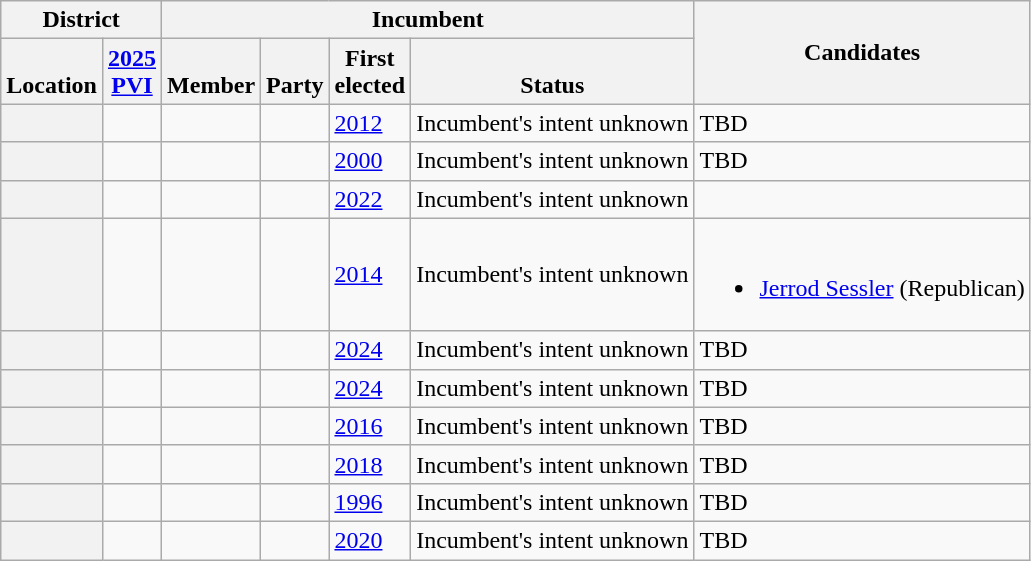<table class="wikitable sortable">
<tr>
<th colspan=2>District</th>
<th colspan=4>Incumbent</th>
<th rowspan=2 class="unsortable">Candidates</th>
</tr>
<tr valign=bottom>
<th>Location</th>
<th><a href='#'>2025<br>PVI</a></th>
<th>Member</th>
<th>Party</th>
<th>First<br>elected</th>
<th>Status</th>
</tr>
<tr>
<th></th>
<td></td>
<td></td>
<td></td>
<td><a href='#'>2012 </a></td>
<td>Incumbent's intent unknown</td>
<td>TBD</td>
</tr>
<tr>
<th></th>
<td></td>
<td></td>
<td></td>
<td><a href='#'>2000</a></td>
<td>Incumbent's intent unknown</td>
<td>TBD</td>
</tr>
<tr>
<th></th>
<td></td>
<td></td>
<td></td>
<td><a href='#'>2022</a></td>
<td>Incumbent's intent unknown</td>
<td></td>
</tr>
<tr>
<th></th>
<td></td>
<td></td>
<td></td>
<td><a href='#'>2014</a></td>
<td>Incumbent's intent unknown</td>
<td nowrap><br><ul><li><a href='#'>Jerrod Sessler</a> (Republican)</li></ul></td>
</tr>
<tr>
<th></th>
<td></td>
<td></td>
<td></td>
<td><a href='#'>2024</a></td>
<td>Incumbent's intent unknown</td>
<td>TBD</td>
</tr>
<tr>
<th></th>
<td></td>
<td></td>
<td></td>
<td><a href='#'>2024</a></td>
<td>Incumbent's intent unknown</td>
<td>TBD</td>
</tr>
<tr>
<th></th>
<td></td>
<td></td>
<td></td>
<td><a href='#'>2016</a></td>
<td>Incumbent's intent unknown</td>
<td>TBD</td>
</tr>
<tr>
<th></th>
<td></td>
<td></td>
<td></td>
<td><a href='#'>2018</a></td>
<td>Incumbent's intent unknown</td>
<td>TBD</td>
</tr>
<tr>
<th></th>
<td></td>
<td></td>
<td></td>
<td><a href='#'>1996</a></td>
<td>Incumbent's intent unknown</td>
<td>TBD</td>
</tr>
<tr>
<th></th>
<td></td>
<td></td>
<td></td>
<td><a href='#'>2020</a></td>
<td>Incumbent's intent unknown</td>
<td>TBD</td>
</tr>
</table>
